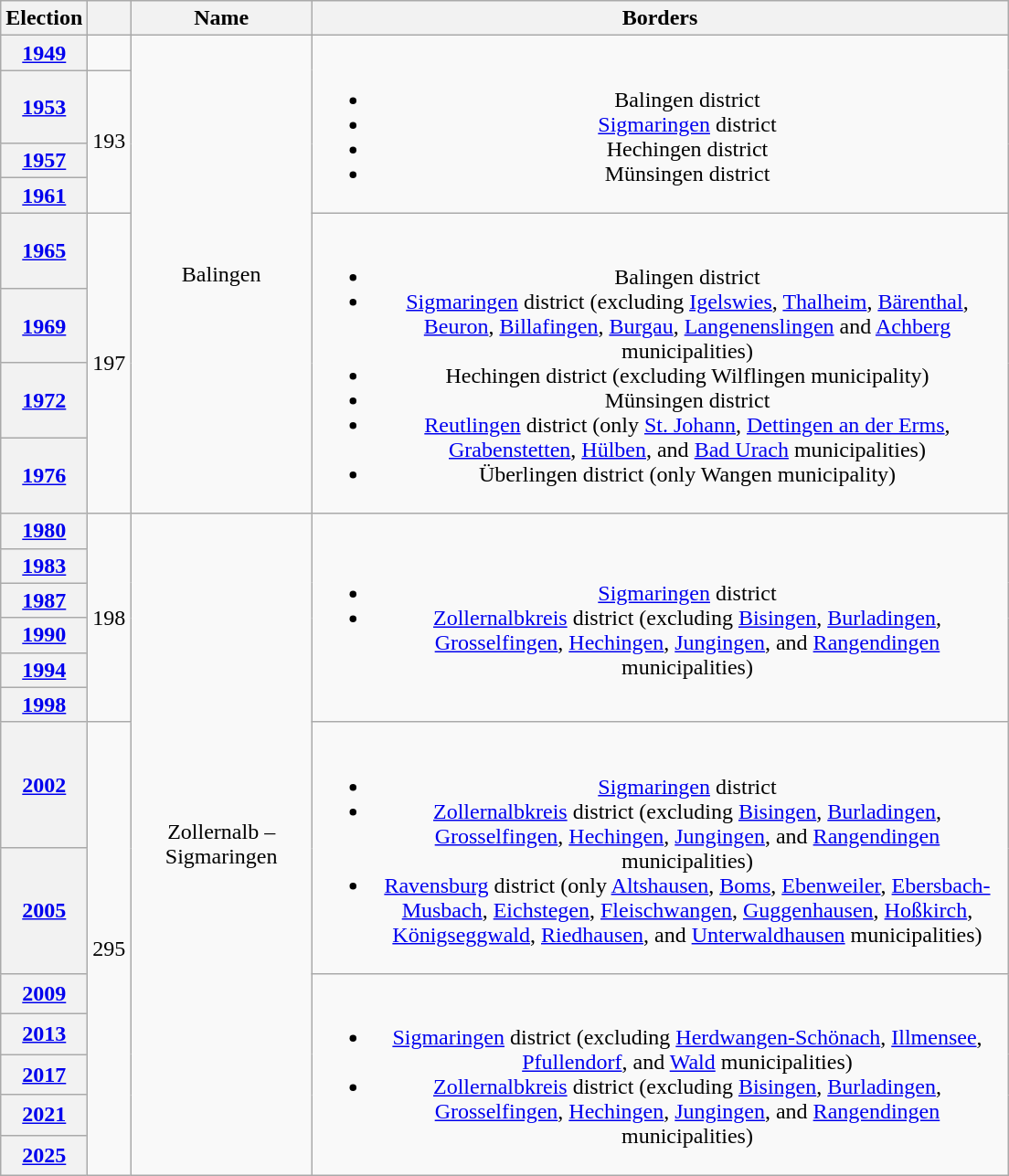<table class=wikitable style="text-align:center">
<tr>
<th>Election</th>
<th></th>
<th width=125px>Name</th>
<th width=500px>Borders</th>
</tr>
<tr>
<th><a href='#'>1949</a></th>
<td></td>
<td rowspan=8>Balingen</td>
<td rowspan=4><br><ul><li>Balingen district</li><li><a href='#'>Sigmaringen</a> district</li><li>Hechingen district</li><li>Münsingen district</li></ul></td>
</tr>
<tr>
<th><a href='#'>1953</a></th>
<td rowspan=3>193</td>
</tr>
<tr>
<th><a href='#'>1957</a></th>
</tr>
<tr>
<th><a href='#'>1961</a></th>
</tr>
<tr>
<th><a href='#'>1965</a></th>
<td rowspan=4>197</td>
<td rowspan=4><br><ul><li>Balingen district</li><li><a href='#'>Sigmaringen</a> district (excluding <a href='#'>Igelswies</a>, <a href='#'>Thalheim</a>, <a href='#'>Bärenthal</a>, <a href='#'>Beuron</a>, <a href='#'>Billafingen</a>, <a href='#'>Burgau</a>, <a href='#'>Langenenslingen</a> and <a href='#'>Achberg</a> municipalities)</li><li>Hechingen district (excluding Wilflingen municipality)</li><li>Münsingen district</li><li><a href='#'>Reutlingen</a> district (only <a href='#'>St. Johann</a>, <a href='#'>Dettingen an der Erms</a>, <a href='#'>Grabenstetten</a>, <a href='#'>Hülben</a>, and <a href='#'>Bad Urach</a> municipalities)</li><li>Überlingen district (only Wangen municipality)</li></ul></td>
</tr>
<tr>
<th><a href='#'>1969</a></th>
</tr>
<tr>
<th><a href='#'>1972</a></th>
</tr>
<tr>
<th><a href='#'>1976</a></th>
</tr>
<tr>
<th><a href='#'>1980</a></th>
<td rowspan=6>198</td>
<td rowspan=13>Zollernalb – Sigmaringen</td>
<td rowspan=6><br><ul><li><a href='#'>Sigmaringen</a> district</li><li><a href='#'>Zollernalbkreis</a> district (excluding <a href='#'>Bisingen</a>, <a href='#'>Burladingen</a>, <a href='#'>Grosselfingen</a>, <a href='#'>Hechingen</a>, <a href='#'>Jungingen</a>, and <a href='#'>Rangendingen</a> municipalities)</li></ul></td>
</tr>
<tr>
<th><a href='#'>1983</a></th>
</tr>
<tr>
<th><a href='#'>1987</a></th>
</tr>
<tr>
<th><a href='#'>1990</a></th>
</tr>
<tr>
<th><a href='#'>1994</a></th>
</tr>
<tr>
<th><a href='#'>1998</a></th>
</tr>
<tr>
<th><a href='#'>2002</a></th>
<td rowspan=7>295</td>
<td rowspan=2><br><ul><li><a href='#'>Sigmaringen</a> district</li><li><a href='#'>Zollernalbkreis</a> district (excluding <a href='#'>Bisingen</a>, <a href='#'>Burladingen</a>, <a href='#'>Grosselfingen</a>, <a href='#'>Hechingen</a>, <a href='#'>Jungingen</a>, and <a href='#'>Rangendingen</a> municipalities)</li><li><a href='#'>Ravensburg</a> district (only <a href='#'>Altshausen</a>, <a href='#'>Boms</a>, <a href='#'>Ebenweiler</a>, <a href='#'>Ebersbach-Musbach</a>, <a href='#'>Eichstegen</a>, <a href='#'>Fleischwangen</a>, <a href='#'>Guggenhausen</a>, <a href='#'>Hoßkirch</a>, <a href='#'>Königseggwald</a>, <a href='#'>Riedhausen</a>, and <a href='#'>Unterwaldhausen</a> municipalities)</li></ul></td>
</tr>
<tr>
<th><a href='#'>2005</a></th>
</tr>
<tr>
<th><a href='#'>2009</a></th>
<td rowspan=5><br><ul><li><a href='#'>Sigmaringen</a> district (excluding <a href='#'>Herdwangen-Schönach</a>, <a href='#'>Illmensee</a>, <a href='#'>Pfullendorf</a>, and <a href='#'>Wald</a> municipalities)</li><li><a href='#'>Zollernalbkreis</a> district (excluding <a href='#'>Bisingen</a>, <a href='#'>Burladingen</a>, <a href='#'>Grosselfingen</a>, <a href='#'>Hechingen</a>, <a href='#'>Jungingen</a>, and <a href='#'>Rangendingen</a> municipalities)</li></ul></td>
</tr>
<tr>
<th><a href='#'>2013</a></th>
</tr>
<tr>
<th><a href='#'>2017</a></th>
</tr>
<tr>
<th><a href='#'>2021</a></th>
</tr>
<tr>
<th><a href='#'>2025</a></th>
</tr>
</table>
